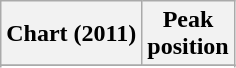<table class="wikitable plainrowheaders">
<tr>
<th scope="col">Chart (2011)</th>
<th scope="col">Peak<br>position</th>
</tr>
<tr>
</tr>
<tr>
</tr>
</table>
